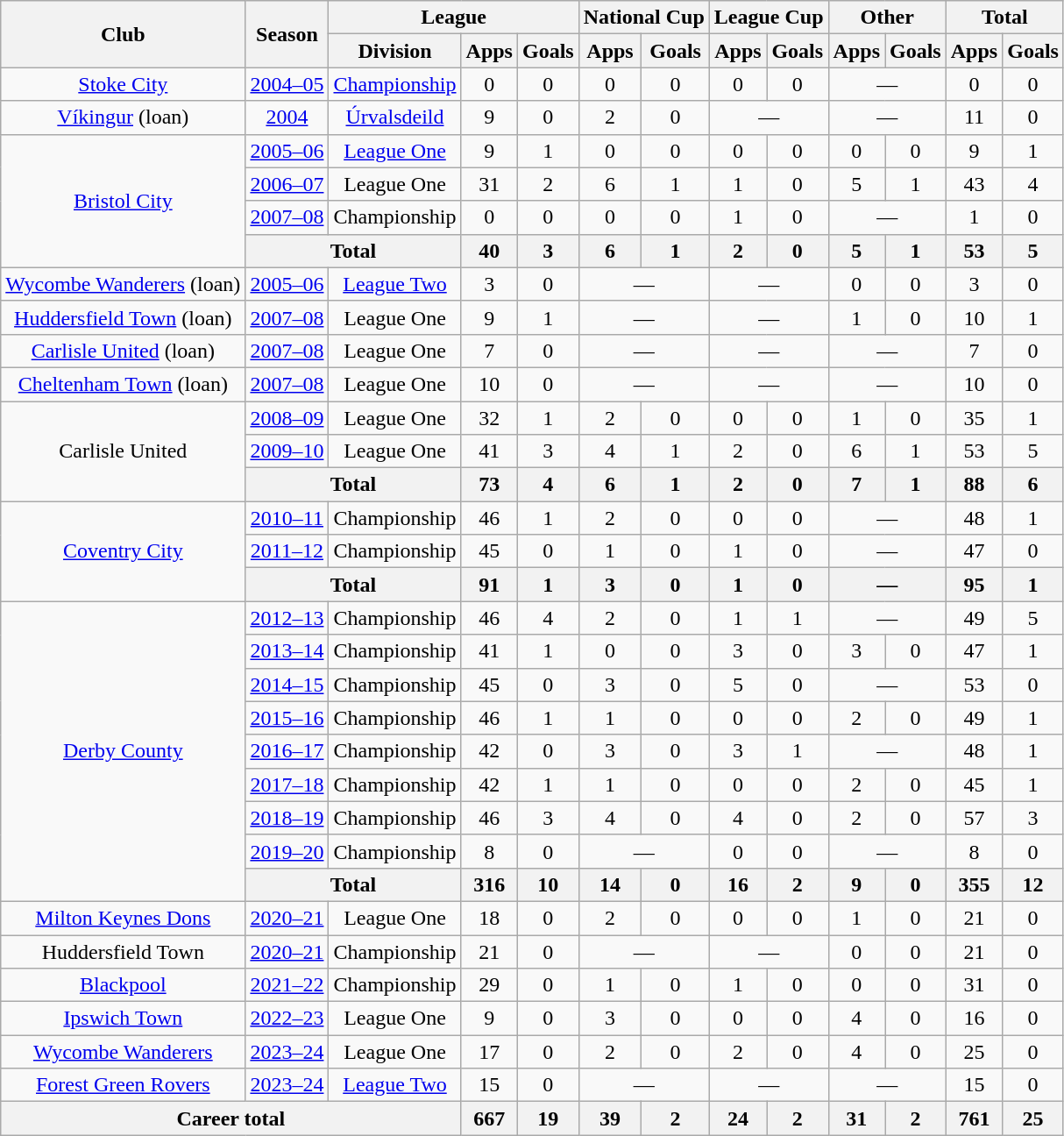<table class=wikitable style="text-align:center">
<tr>
<th rowspan="2">Club</th>
<th rowspan="2">Season</th>
<th colspan="3">League</th>
<th colspan="2">National Cup</th>
<th colspan="2">League Cup</th>
<th colspan="2">Other</th>
<th colspan="2">Total</th>
</tr>
<tr>
<th>Division</th>
<th>Apps</th>
<th>Goals</th>
<th>Apps</th>
<th>Goals</th>
<th>Apps</th>
<th>Goals</th>
<th>Apps</th>
<th>Goals</th>
<th>Apps</th>
<th>Goals</th>
</tr>
<tr>
<td><a href='#'>Stoke City</a></td>
<td><a href='#'>2004–05</a></td>
<td><a href='#'>Championship</a></td>
<td>0</td>
<td>0</td>
<td>0</td>
<td>0</td>
<td>0</td>
<td>0</td>
<td colspan="2">—</td>
<td>0</td>
<td>0</td>
</tr>
<tr>
<td><a href='#'>Víkingur</a> (loan)</td>
<td><a href='#'>2004</a></td>
<td><a href='#'>Úrvalsdeild</a></td>
<td>9</td>
<td>0</td>
<td>2</td>
<td>0</td>
<td colspan="2">—</td>
<td colspan="2">—</td>
<td>11</td>
<td>0</td>
</tr>
<tr>
<td rowspan="4"><a href='#'>Bristol City</a></td>
<td><a href='#'>2005–06</a></td>
<td><a href='#'>League One</a></td>
<td>9</td>
<td>1</td>
<td>0</td>
<td>0</td>
<td>0</td>
<td>0</td>
<td>0</td>
<td>0</td>
<td>9</td>
<td>1</td>
</tr>
<tr>
<td><a href='#'>2006–07</a></td>
<td>League One</td>
<td>31</td>
<td>2</td>
<td>6</td>
<td>1</td>
<td>1</td>
<td>0</td>
<td>5</td>
<td>1</td>
<td>43</td>
<td>4</td>
</tr>
<tr>
<td><a href='#'>2007–08</a></td>
<td>Championship</td>
<td>0</td>
<td>0</td>
<td>0</td>
<td>0</td>
<td>1</td>
<td>0</td>
<td colspan="2">—</td>
<td>1</td>
<td>0</td>
</tr>
<tr>
<th colspan="2">Total</th>
<th>40</th>
<th>3</th>
<th>6</th>
<th>1</th>
<th>2</th>
<th>0</th>
<th>5</th>
<th>1</th>
<th>53</th>
<th>5</th>
</tr>
<tr>
<td><a href='#'>Wycombe Wanderers</a> (loan)</td>
<td><a href='#'>2005–06</a></td>
<td><a href='#'>League Two</a></td>
<td>3</td>
<td>0</td>
<td colspan="2">—</td>
<td colspan="2">—</td>
<td>0</td>
<td>0</td>
<td>3</td>
<td>0</td>
</tr>
<tr>
<td><a href='#'>Huddersfield Town</a> (loan)</td>
<td><a href='#'>2007–08</a></td>
<td>League One</td>
<td>9</td>
<td>1</td>
<td colspan="2">—</td>
<td colspan="2">—</td>
<td>1</td>
<td>0</td>
<td>10</td>
<td>1</td>
</tr>
<tr>
<td><a href='#'>Carlisle United</a> (loan)</td>
<td><a href='#'>2007–08</a></td>
<td>League One</td>
<td>7</td>
<td>0</td>
<td colspan="2">—</td>
<td colspan="2">—</td>
<td colspan="2">—</td>
<td>7</td>
<td>0</td>
</tr>
<tr>
<td><a href='#'>Cheltenham Town</a> (loan)</td>
<td><a href='#'>2007–08</a></td>
<td>League One</td>
<td>10</td>
<td>0</td>
<td colspan="2">—</td>
<td colspan="2">—</td>
<td colspan="2">—</td>
<td>10</td>
<td>0</td>
</tr>
<tr>
<td rowspan="3">Carlisle United</td>
<td><a href='#'>2008–09</a></td>
<td>League One</td>
<td>32</td>
<td>1</td>
<td>2</td>
<td>0</td>
<td>0</td>
<td>0</td>
<td>1</td>
<td>0</td>
<td>35</td>
<td>1</td>
</tr>
<tr>
<td><a href='#'>2009–10</a></td>
<td>League One</td>
<td>41</td>
<td>3</td>
<td>4</td>
<td>1</td>
<td>2</td>
<td>0</td>
<td>6</td>
<td>1</td>
<td>53</td>
<td>5</td>
</tr>
<tr>
<th colspan="2">Total</th>
<th>73</th>
<th>4</th>
<th>6</th>
<th>1</th>
<th>2</th>
<th>0</th>
<th>7</th>
<th>1</th>
<th>88</th>
<th>6</th>
</tr>
<tr>
<td rowspan="3"><a href='#'>Coventry City</a></td>
<td><a href='#'>2010–11</a></td>
<td>Championship</td>
<td>46</td>
<td>1</td>
<td>2</td>
<td>0</td>
<td>0</td>
<td>0</td>
<td colspan="2">—</td>
<td>48</td>
<td>1</td>
</tr>
<tr>
<td><a href='#'>2011–12</a></td>
<td>Championship</td>
<td>45</td>
<td>0</td>
<td>1</td>
<td>0</td>
<td>1</td>
<td>0</td>
<td colspan="2">—</td>
<td>47</td>
<td>0</td>
</tr>
<tr>
<th colspan="2">Total</th>
<th>91</th>
<th>1</th>
<th>3</th>
<th>0</th>
<th>1</th>
<th>0</th>
<th colspan="2">—</th>
<th>95</th>
<th>1</th>
</tr>
<tr>
<td rowspan="9"><a href='#'>Derby County</a></td>
<td><a href='#'>2012–13</a></td>
<td>Championship</td>
<td>46</td>
<td>4</td>
<td>2</td>
<td>0</td>
<td>1</td>
<td>1</td>
<td colspan="2">—</td>
<td>49</td>
<td>5</td>
</tr>
<tr>
<td><a href='#'>2013–14</a></td>
<td>Championship</td>
<td>41</td>
<td>1</td>
<td>0</td>
<td>0</td>
<td>3</td>
<td>0</td>
<td>3</td>
<td>0</td>
<td>47</td>
<td>1</td>
</tr>
<tr>
<td><a href='#'>2014–15</a></td>
<td>Championship</td>
<td>45</td>
<td>0</td>
<td>3</td>
<td>0</td>
<td>5</td>
<td>0</td>
<td colspan="2">—</td>
<td>53</td>
<td>0</td>
</tr>
<tr>
<td><a href='#'>2015–16</a></td>
<td>Championship</td>
<td>46</td>
<td>1</td>
<td>1</td>
<td>0</td>
<td>0</td>
<td>0</td>
<td>2</td>
<td>0</td>
<td>49</td>
<td>1</td>
</tr>
<tr>
<td><a href='#'>2016–17</a></td>
<td>Championship</td>
<td>42</td>
<td>0</td>
<td>3</td>
<td>0</td>
<td>3</td>
<td>1</td>
<td colspan="2">—</td>
<td>48</td>
<td>1</td>
</tr>
<tr>
<td><a href='#'>2017–18</a></td>
<td>Championship</td>
<td>42</td>
<td>1</td>
<td>1</td>
<td>0</td>
<td>0</td>
<td>0</td>
<td>2</td>
<td>0</td>
<td>45</td>
<td>1</td>
</tr>
<tr>
<td><a href='#'>2018–19</a></td>
<td>Championship</td>
<td>46</td>
<td>3</td>
<td>4</td>
<td>0</td>
<td>4</td>
<td>0</td>
<td>2</td>
<td>0</td>
<td>57</td>
<td>3</td>
</tr>
<tr>
<td><a href='#'>2019–20</a></td>
<td>Championship</td>
<td>8</td>
<td>0</td>
<td colspan="2">—</td>
<td>0</td>
<td>0</td>
<td colspan="2">—</td>
<td>8</td>
<td>0</td>
</tr>
<tr>
<th colspan="2">Total</th>
<th>316</th>
<th>10</th>
<th>14</th>
<th>0</th>
<th>16</th>
<th>2</th>
<th>9</th>
<th>0</th>
<th>355</th>
<th>12</th>
</tr>
<tr>
<td><a href='#'>Milton Keynes Dons</a></td>
<td><a href='#'>2020–21</a></td>
<td>League One</td>
<td>18</td>
<td>0</td>
<td>2</td>
<td>0</td>
<td>0</td>
<td>0</td>
<td>1</td>
<td>0</td>
<td>21</td>
<td>0</td>
</tr>
<tr>
<td>Huddersfield Town</td>
<td><a href='#'>2020–21</a></td>
<td>Championship</td>
<td>21</td>
<td>0</td>
<td colspan="2">—</td>
<td colspan="2">—</td>
<td>0</td>
<td>0</td>
<td>21</td>
<td>0</td>
</tr>
<tr>
<td><a href='#'>Blackpool</a></td>
<td><a href='#'>2021–22</a></td>
<td>Championship</td>
<td>29</td>
<td>0</td>
<td>1</td>
<td>0</td>
<td>1</td>
<td>0</td>
<td>0</td>
<td>0</td>
<td>31</td>
<td>0</td>
</tr>
<tr>
<td><a href='#'>Ipswich Town</a></td>
<td><a href='#'>2022–23</a></td>
<td>League One</td>
<td>9</td>
<td>0</td>
<td>3</td>
<td>0</td>
<td>0</td>
<td>0</td>
<td>4</td>
<td>0</td>
<td>16</td>
<td>0</td>
</tr>
<tr>
<td><a href='#'>Wycombe Wanderers</a></td>
<td><a href='#'>2023–24</a></td>
<td>League One</td>
<td>17</td>
<td>0</td>
<td>2</td>
<td>0</td>
<td>2</td>
<td>0</td>
<td>4</td>
<td>0</td>
<td>25</td>
<td>0</td>
</tr>
<tr>
<td><a href='#'>Forest Green Rovers</a></td>
<td><a href='#'>2023–24</a></td>
<td><a href='#'>League Two</a></td>
<td>15</td>
<td>0</td>
<td colspan="2">—</td>
<td colspan="2">—</td>
<td colspan="2">—</td>
<td>15</td>
<td>0</td>
</tr>
<tr>
<th colspan="3">Career total</th>
<th>667</th>
<th>19</th>
<th>39</th>
<th>2</th>
<th>24</th>
<th>2</th>
<th>31</th>
<th>2</th>
<th>761</th>
<th>25</th>
</tr>
</table>
